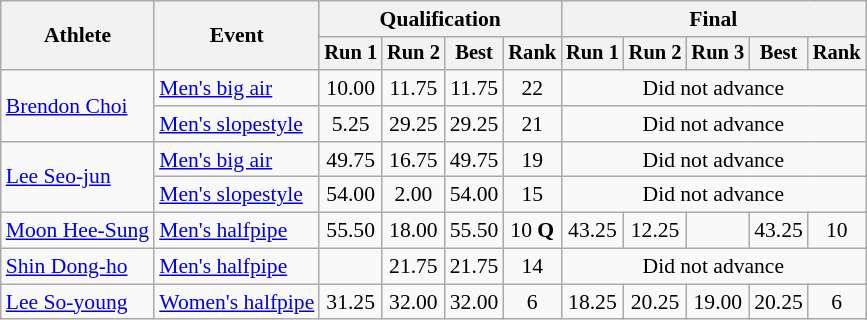<table class="wikitable" style="font-size:90%">
<tr>
<th rowspan=2>Athlete</th>
<th rowspan=2>Event</th>
<th colspan=4>Qualification</th>
<th colspan=5>Final</th>
</tr>
<tr style="font-size:95%">
<th>Run 1</th>
<th>Run 2</th>
<th>Best</th>
<th>Rank</th>
<th>Run 1</th>
<th>Run 2</th>
<th>Run 3</th>
<th>Best</th>
<th>Rank</th>
</tr>
<tr align=center>
<td align=left rowspan=2><a href='#'>Brendon Choi</a></td>
<td align=left><a href='#'>Men's big air</a></td>
<td>10.00</td>
<td>11.75</td>
<td>11.75</td>
<td>22</td>
<td colspan=5>Did not advance</td>
</tr>
<tr align=center>
<td align=left><a href='#'>Men's slopestyle</a></td>
<td>5.25</td>
<td>29.25</td>
<td>29.25</td>
<td>21</td>
<td colspan=5>Did not advance</td>
</tr>
<tr align=center>
<td align=left rowspan=2><a href='#'>Lee Seo-jun</a></td>
<td align=left><a href='#'>Men's big air</a></td>
<td>49.75</td>
<td>16.75</td>
<td>49.75</td>
<td>19</td>
<td colspan=5>Did not advance</td>
</tr>
<tr align=center>
<td align=left><a href='#'>Men's slopestyle</a></td>
<td>54.00</td>
<td>2.00</td>
<td>54.00</td>
<td>15</td>
<td colspan=5>Did not advance</td>
</tr>
<tr align=center>
<td align=left><a href='#'>Moon Hee-Sung</a></td>
<td align=left><a href='#'>Men's halfpipe</a></td>
<td>55.50</td>
<td>18.00</td>
<td>55.50</td>
<td>10 <strong>Q</strong></td>
<td>43.25</td>
<td>12.25</td>
<td></td>
<td>43.25</td>
<td>10</td>
</tr>
<tr align=center>
<td align=left><a href='#'>Shin Dong-ho</a></td>
<td align=left><a href='#'>Men's halfpipe</a></td>
<td></td>
<td>21.75</td>
<td>21.75</td>
<td>14</td>
<td colspan=5>Did not advance</td>
</tr>
<tr align=center>
<td align=left><a href='#'>Lee So-young</a></td>
<td align=left><a href='#'>Women's halfpipe</a></td>
<td>31.25</td>
<td>32.00</td>
<td>32.00</td>
<td>6</td>
<td>18.25</td>
<td>20.25</td>
<td>19.00</td>
<td>20.25</td>
<td>6</td>
</tr>
</table>
